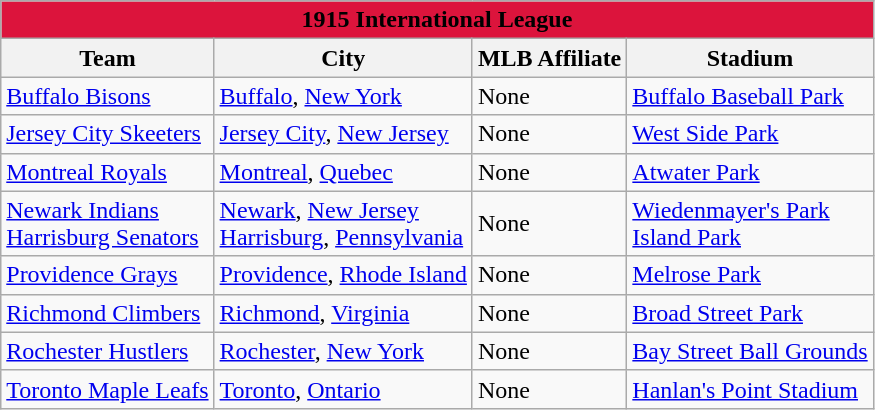<table class="wikitable" style="width:auto">
<tr>
<td bgcolor="#DC143C" align="center" colspan="7"><strong><span>1915 International League</span></strong></td>
</tr>
<tr>
<th>Team</th>
<th>City</th>
<th>MLB Affiliate</th>
<th>Stadium</th>
</tr>
<tr>
<td><a href='#'>Buffalo Bisons</a></td>
<td><a href='#'>Buffalo</a>, <a href='#'>New York</a></td>
<td>None</td>
<td><a href='#'>Buffalo Baseball Park</a></td>
</tr>
<tr>
<td><a href='#'>Jersey City Skeeters</a></td>
<td><a href='#'>Jersey City</a>, <a href='#'>New Jersey</a></td>
<td>None</td>
<td><a href='#'>West Side Park</a></td>
</tr>
<tr>
<td><a href='#'>Montreal Royals</a></td>
<td><a href='#'>Montreal</a>, <a href='#'>Quebec</a></td>
<td>None</td>
<td><a href='#'>Atwater Park</a></td>
</tr>
<tr>
<td><a href='#'>Newark Indians</a> <br> <a href='#'>Harrisburg Senators</a></td>
<td><a href='#'>Newark</a>, <a href='#'>New Jersey</a> <br> <a href='#'>Harrisburg</a>, <a href='#'>Pennsylvania</a></td>
<td>None</td>
<td><a href='#'>Wiedenmayer's Park</a> <br> <a href='#'>Island Park</a></td>
</tr>
<tr>
<td><a href='#'>Providence Grays</a></td>
<td><a href='#'>Providence</a>, <a href='#'>Rhode Island</a></td>
<td>None</td>
<td><a href='#'>Melrose Park</a></td>
</tr>
<tr>
<td><a href='#'>Richmond Climbers</a></td>
<td><a href='#'>Richmond</a>, <a href='#'>Virginia</a></td>
<td>None</td>
<td><a href='#'>Broad Street Park</a></td>
</tr>
<tr>
<td><a href='#'>Rochester Hustlers</a></td>
<td><a href='#'>Rochester</a>, <a href='#'>New York</a></td>
<td>None</td>
<td><a href='#'>Bay Street Ball Grounds</a></td>
</tr>
<tr>
<td><a href='#'>Toronto Maple Leafs</a></td>
<td><a href='#'>Toronto</a>, <a href='#'>Ontario</a></td>
<td>None</td>
<td><a href='#'>Hanlan's Point Stadium</a></td>
</tr>
</table>
